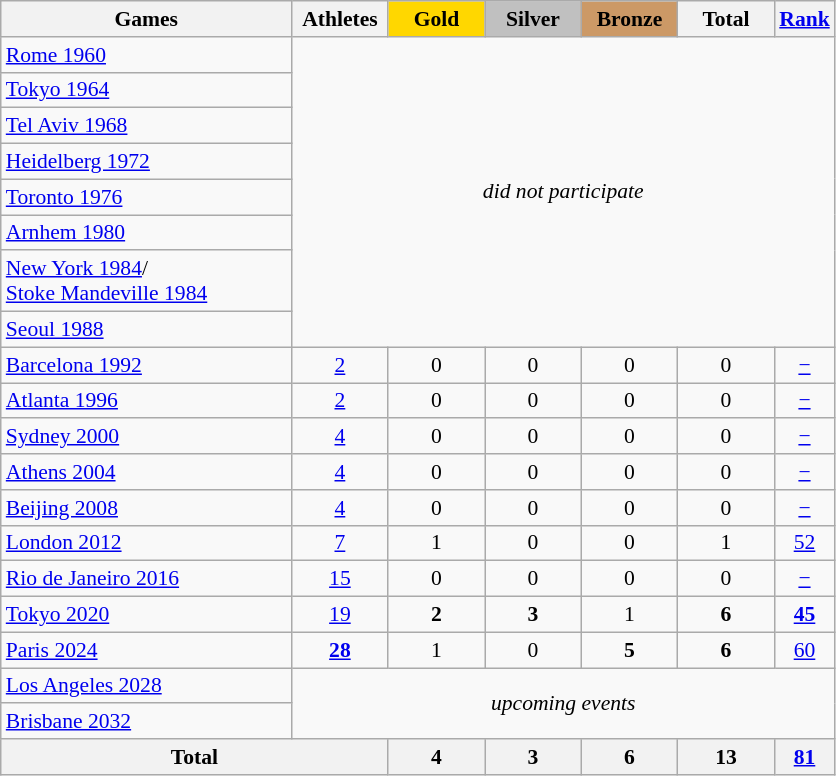<table class="wikitable" style="text-align:center; font-size:90%;">
<tr>
<th style="width:13em;">Games</th>
<th style="width:4em;">Athletes</th>
<th style="width:4em; background:gold;">Gold</th>
<th style="width:4em; background:silver;">Silver</th>
<th style="width:4em; background:#cc9966;">Bronze</th>
<th style="width:4em;">Total</th>
<th style="width:2em;"><a href='#'>Rank</a></th>
</tr>
<tr>
<td align=left> <a href='#'>Rome 1960</a></td>
<td colspan=6 rowspan=8><em>did not participate</em></td>
</tr>
<tr>
<td align=left> <a href='#'>Tokyo 1964</a></td>
</tr>
<tr>
<td align=left> <a href='#'>Tel Aviv 1968</a></td>
</tr>
<tr>
<td align=left> <a href='#'>Heidelberg 1972</a></td>
</tr>
<tr>
<td align=left> <a href='#'>Toronto 1976</a></td>
</tr>
<tr>
<td align=left> <a href='#'>Arnhem 1980</a></td>
</tr>
<tr>
<td align=left> <a href='#'>New York 1984</a>/<br>  <a href='#'>Stoke Mandeville 1984</a></td>
</tr>
<tr>
<td align=left> <a href='#'>Seoul 1988</a></td>
</tr>
<tr>
<td align=left> <a href='#'>Barcelona 1992</a></td>
<td><a href='#'>2</a></td>
<td>0</td>
<td>0</td>
<td>0</td>
<td>0</td>
<td><a href='#'>−</a></td>
</tr>
<tr>
<td align=left> <a href='#'>Atlanta 1996</a></td>
<td><a href='#'>2</a></td>
<td>0</td>
<td>0</td>
<td>0</td>
<td>0</td>
<td><a href='#'>−</a></td>
</tr>
<tr>
<td align=left> <a href='#'>Sydney 2000</a></td>
<td><a href='#'>4</a></td>
<td>0</td>
<td>0</td>
<td>0</td>
<td>0</td>
<td><a href='#'>−</a></td>
</tr>
<tr>
<td align=left> <a href='#'>Athens 2004</a></td>
<td><a href='#'>4</a></td>
<td>0</td>
<td>0</td>
<td>0</td>
<td>0</td>
<td><a href='#'>−</a></td>
</tr>
<tr>
<td align=left> <a href='#'>Beijing 2008</a></td>
<td><a href='#'>4</a></td>
<td>0</td>
<td>0</td>
<td>0</td>
<td>0</td>
<td><a href='#'>−</a></td>
</tr>
<tr>
<td align=left> <a href='#'>London 2012</a></td>
<td><a href='#'>7</a></td>
<td>1</td>
<td>0</td>
<td>0</td>
<td>1</td>
<td><a href='#'>52</a></td>
</tr>
<tr>
<td align=left> <a href='#'>Rio de Janeiro 2016</a></td>
<td><a href='#'>15</a></td>
<td>0</td>
<td>0</td>
<td>0</td>
<td>0</td>
<td><a href='#'>−</a></td>
</tr>
<tr>
<td align=left> <a href='#'>Tokyo 2020</a></td>
<td><a href='#'>19</a></td>
<td><strong>2</strong></td>
<td><strong>3</strong></td>
<td>1</td>
<td><strong>6</strong></td>
<td><a href='#'><strong>45</strong></a></td>
</tr>
<tr>
<td align=left> <a href='#'>Paris 2024</a></td>
<td><a href='#'><strong>28</strong></a></td>
<td>1</td>
<td>0</td>
<td><strong>5</strong></td>
<td><strong>6</strong></td>
<td><a href='#'>60</a></td>
</tr>
<tr>
<td align=left> <a href='#'>Los Angeles 2028</a></td>
<td colspan=6 rowspan=2><em>upcoming events</em></td>
</tr>
<tr>
<td align=left> <a href='#'>Brisbane 2032</a></td>
</tr>
<tr>
<th colspan=2>Total</th>
<th>4</th>
<th>3</th>
<th>6</th>
<th>13</th>
<th><a href='#'>81</a></th>
</tr>
</table>
